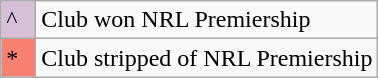<table class="wikitable">
<tr>
<td style="background:#D8BFD8; width:1em">^</td>
<td>Club won NRL Premiership</td>
</tr>
<tr>
<td style="background:#FA8072; width:1em">*</td>
<td>Club stripped of NRL Premiership</td>
</tr>
</table>
